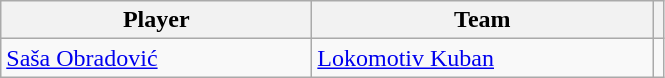<table class="wikitable" style="text-align: center;">
<tr>
<th style="width:200px;">Player</th>
<th style="width:220px;">Team</th>
<th></th>
</tr>
<tr>
<td align="left"> <a href='#'>Saša Obradović</a></td>
<td align="left"> <a href='#'>Lokomotiv Kuban</a></td>
<td></td>
</tr>
</table>
